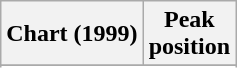<table class="wikitable sortable">
<tr>
<th align="left">Chart (1999)</th>
<th align="center">Peak<br>position</th>
</tr>
<tr>
</tr>
<tr>
</tr>
<tr>
</tr>
</table>
